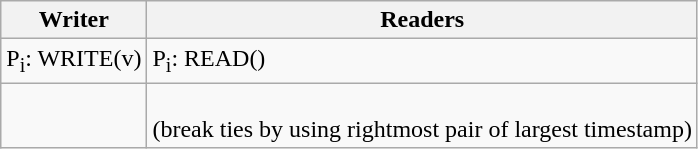<table class="wikitable">
<tr>
<th>Writer</th>
<th>Readers</th>
</tr>
<tr valign="top">
<td>P<sub>i</sub>: WRITE(v)</td>
<td>P<sub>i</sub>: READ()</td>
</tr>
<tr>
<td></td>
<td><br>(break ties by using rightmost pair of largest timestamp)</td>
</tr>
</table>
